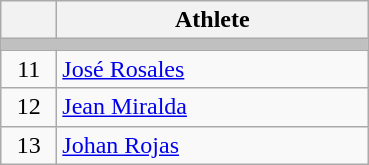<table class="wikitable">
<tr>
<th width="30"></th>
<th width="200">Athlete</th>
</tr>
<tr bgcolor="C0C0C0">
<td colspan=2></td>
</tr>
<tr>
<td align="center">11</td>
<td> <a href='#'>José Rosales</a></td>
</tr>
<tr>
<td align="center">12</td>
<td> <a href='#'>Jean Miralda</a></td>
</tr>
<tr>
<td align="center">13</td>
<td> <a href='#'>Johan Rojas</a></td>
</tr>
</table>
